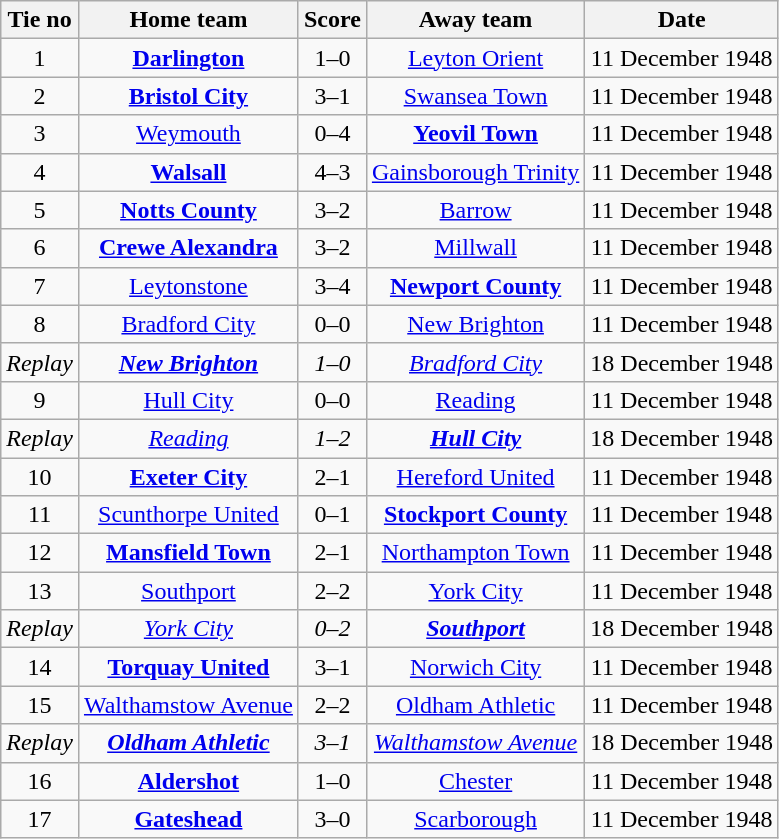<table class="wikitable" style="text-align: center">
<tr>
<th>Tie no</th>
<th>Home team</th>
<th>Score</th>
<th>Away team</th>
<th>Date</th>
</tr>
<tr>
<td>1</td>
<td><strong><a href='#'>Darlington</a></strong></td>
<td>1–0</td>
<td><a href='#'>Leyton Orient</a></td>
<td>11 December 1948</td>
</tr>
<tr>
<td>2</td>
<td><strong><a href='#'>Bristol City</a></strong></td>
<td>3–1</td>
<td><a href='#'>Swansea Town</a></td>
<td>11 December 1948</td>
</tr>
<tr>
<td>3</td>
<td><a href='#'>Weymouth</a></td>
<td>0–4</td>
<td><strong><a href='#'>Yeovil Town</a></strong></td>
<td>11 December 1948</td>
</tr>
<tr>
<td>4</td>
<td><strong><a href='#'>Walsall</a></strong></td>
<td>4–3</td>
<td><a href='#'>Gainsborough Trinity</a></td>
<td>11 December 1948</td>
</tr>
<tr>
<td>5</td>
<td><strong><a href='#'>Notts County</a></strong></td>
<td>3–2</td>
<td><a href='#'>Barrow</a></td>
<td>11 December 1948</td>
</tr>
<tr>
<td>6</td>
<td><strong><a href='#'>Crewe Alexandra</a></strong></td>
<td>3–2</td>
<td><a href='#'>Millwall</a></td>
<td>11 December 1948</td>
</tr>
<tr>
<td>7</td>
<td><a href='#'>Leytonstone</a></td>
<td>3–4</td>
<td><strong><a href='#'>Newport County</a></strong></td>
<td>11 December 1948</td>
</tr>
<tr>
<td>8</td>
<td><a href='#'>Bradford City</a></td>
<td>0–0</td>
<td><a href='#'>New Brighton</a></td>
<td>11 December 1948</td>
</tr>
<tr>
<td><em>Replay</em></td>
<td><strong><em><a href='#'>New Brighton</a></em></strong></td>
<td><em>1–0</em></td>
<td><em><a href='#'>Bradford City</a></em></td>
<td>18 December 1948</td>
</tr>
<tr>
<td>9</td>
<td><a href='#'>Hull City</a></td>
<td>0–0</td>
<td><a href='#'>Reading</a></td>
<td>11 December 1948</td>
</tr>
<tr>
<td><em>Replay</em></td>
<td><em><a href='#'>Reading</a></em></td>
<td><em>1–2</em></td>
<td><strong><em><a href='#'>Hull City</a></em></strong></td>
<td>18 December 1948</td>
</tr>
<tr>
<td>10</td>
<td><strong><a href='#'>Exeter City</a></strong></td>
<td>2–1</td>
<td><a href='#'>Hereford United</a></td>
<td>11 December 1948</td>
</tr>
<tr>
<td>11</td>
<td><a href='#'>Scunthorpe United</a></td>
<td>0–1</td>
<td><strong><a href='#'>Stockport County</a></strong></td>
<td>11 December 1948</td>
</tr>
<tr>
<td>12</td>
<td><strong><a href='#'>Mansfield Town</a></strong></td>
<td>2–1</td>
<td><a href='#'>Northampton Town</a></td>
<td>11 December 1948</td>
</tr>
<tr>
<td>13</td>
<td><a href='#'>Southport</a></td>
<td>2–2</td>
<td><a href='#'>York City</a></td>
<td>11 December 1948</td>
</tr>
<tr>
<td><em>Replay</em></td>
<td><em><a href='#'>York City</a></em></td>
<td><em>0–2</em></td>
<td><strong><em><a href='#'>Southport</a></em></strong></td>
<td>18 December 1948</td>
</tr>
<tr>
<td>14</td>
<td><strong><a href='#'>Torquay United</a></strong></td>
<td>3–1</td>
<td><a href='#'>Norwich City</a></td>
<td>11 December 1948</td>
</tr>
<tr>
<td>15</td>
<td><a href='#'>Walthamstow Avenue</a></td>
<td>2–2</td>
<td><a href='#'>Oldham Athletic</a></td>
<td>11 December 1948</td>
</tr>
<tr>
<td><em>Replay</em></td>
<td><strong><em><a href='#'>Oldham Athletic</a></em></strong></td>
<td><em>3–1</em></td>
<td><em><a href='#'>Walthamstow Avenue</a></em></td>
<td>18 December 1948</td>
</tr>
<tr>
<td>16</td>
<td><strong><a href='#'>Aldershot</a></strong></td>
<td>1–0</td>
<td><a href='#'>Chester</a></td>
<td>11 December 1948</td>
</tr>
<tr>
<td>17</td>
<td><strong><a href='#'>Gateshead</a></strong></td>
<td>3–0</td>
<td><a href='#'>Scarborough</a></td>
<td>11 December 1948</td>
</tr>
</table>
